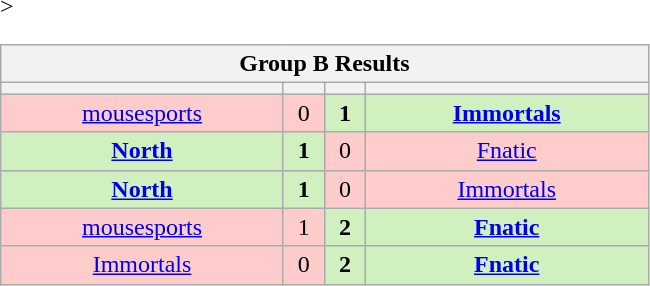<table class="wikitable" style="text-align: center;">
<tr>
<th colspan=4>Group B Results</th>
</tr>
<tr <noinclude>>
<th width="181px"></th>
<th width="20px"></th>
<th width="20px"></th>
<th width="181px"></noinclude></th>
</tr>
<tr>
<td style="background: #FFCCCC;"><a href='#'>mousesports</a></td>
<td style="background: #FFCCCC;">0</td>
<td style="background: #D0F0C0;"><strong>1</strong></td>
<td style="background: #D0F0C0;"><strong><a href='#'>Immortals</a></strong></td>
</tr>
<tr>
<td style="background: #D0F0C0;"><strong><a href='#'>North</a></strong></td>
<td style="background: #D0F0C0;"><strong>1</strong></td>
<td style="background: #FFCCCC;">0</td>
<td style="background: #FFCCCC;"><a href='#'>Fnatic</a></td>
</tr>
<tr>
<td style="background: #D0F0C0;"><strong><a href='#'>North</a></strong></td>
<td style="background: #D0F0C0;"><strong>1</strong></td>
<td style="background: #FFCCCC;">0</td>
<td style="background: #FFCCCC;"><a href='#'>Immortals</a></td>
</tr>
<tr>
<td style="background: #FFCCCC;"><a href='#'>mousesports</a></td>
<td style="background: #FFCCCC;">1</td>
<td style="background: #D0F0C0;"><strong>2</strong></td>
<td style="background: #D0F0C0;"><strong><a href='#'>Fnatic</a></strong></td>
</tr>
<tr>
<td style="background: #FFCCCC;"><a href='#'>Immortals</a></td>
<td style="background: #FFCCCC;">0</td>
<td style="background: #D0F0C0;"><strong>2</strong></td>
<td style="background: #D0F0C0;"><strong><a href='#'>Fnatic</a></strong></td>
</tr>
</table>
